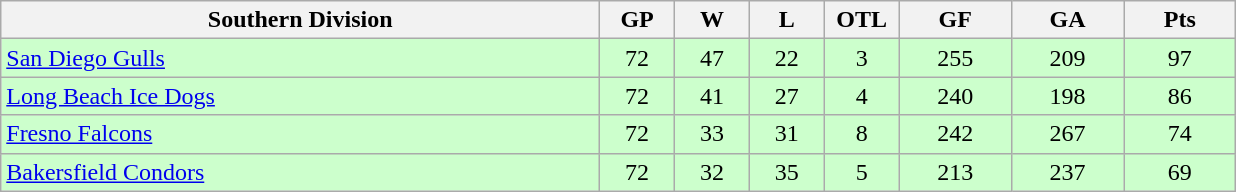<table class="wikitable">
<tr>
<th width="40%">Southern Division</th>
<th width="5%">GP</th>
<th width="5%">W</th>
<th width="5%">L</th>
<th width="5%">OTL</th>
<th width="7.5%">GF</th>
<th width="7.5%">GA</th>
<th width="7.5%">Pts</th>
</tr>
<tr align="center" bgcolor="#CCFFCC">
<td align="left"><a href='#'>San Diego Gulls</a></td>
<td>72</td>
<td>47</td>
<td>22</td>
<td>3</td>
<td>255</td>
<td>209</td>
<td>97</td>
</tr>
<tr align="center" bgcolor="#CCFFCC">
<td align="left"><a href='#'>Long Beach Ice Dogs</a></td>
<td>72</td>
<td>41</td>
<td>27</td>
<td>4</td>
<td>240</td>
<td>198</td>
<td>86</td>
</tr>
<tr align="center" bgcolor="#CCFFCC">
<td align="left"><a href='#'>Fresno Falcons</a></td>
<td>72</td>
<td>33</td>
<td>31</td>
<td>8</td>
<td>242</td>
<td>267</td>
<td>74</td>
</tr>
<tr align="center" bgcolor="#CCFFCC">
<td align="left"><a href='#'>Bakersfield Condors</a></td>
<td>72</td>
<td>32</td>
<td>35</td>
<td>5</td>
<td>213</td>
<td>237</td>
<td>69</td>
</tr>
</table>
